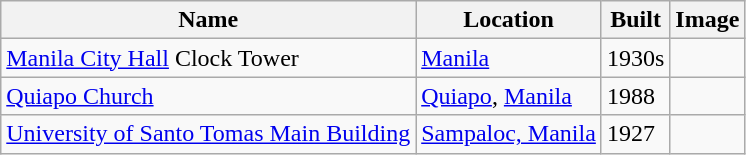<table class="wikitable">
<tr>
<th>Name</th>
<th>Location</th>
<th>Built</th>
<th>Image</th>
</tr>
<tr>
<td><a href='#'>Manila City Hall</a> Clock Tower</td>
<td><a href='#'>Manila</a></td>
<td>1930s</td>
<td></td>
</tr>
<tr>
<td><a href='#'>Quiapo Church</a></td>
<td><a href='#'>Quiapo</a>, <a href='#'>Manila</a></td>
<td>1988</td>
<td></td>
</tr>
<tr>
<td><a href='#'>University of Santo Tomas Main Building</a></td>
<td><a href='#'>Sampaloc, Manila</a></td>
<td>1927</td>
<td></td>
</tr>
</table>
